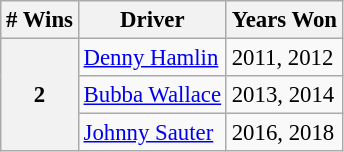<table class="wikitable" style="font-size: 95%;">
<tr>
<th># Wins</th>
<th>Driver</th>
<th>Years Won</th>
</tr>
<tr>
<th rowspan="3">2</th>
<td><a href='#'>Denny Hamlin</a></td>
<td>2011, 2012</td>
</tr>
<tr>
<td><a href='#'>Bubba Wallace</a></td>
<td>2013, 2014</td>
</tr>
<tr>
<td><a href='#'>Johnny Sauter</a></td>
<td>2016, 2018</td>
</tr>
</table>
